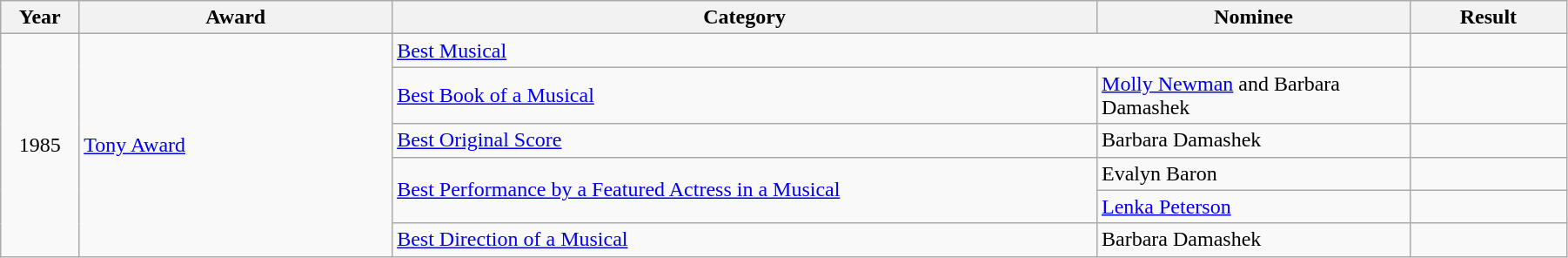<table class="wikitable" width="95%">
<tr>
<th width="5%">Year</th>
<th width="20%">Award</th>
<th width="45%">Category</th>
<th width="20%">Nominee</th>
<th width="10%">Result</th>
</tr>
<tr>
<td rowspan="6" align="center">1985</td>
<td rowspan="6"><a href='#'>Tony Award</a></td>
<td colspan="2"><a href='#'>Best Musical</a></td>
<td></td>
</tr>
<tr>
<td><a href='#'>Best Book of a Musical</a></td>
<td><a href='#'>Molly Newman</a> and Barbara Damashek</td>
<td></td>
</tr>
<tr>
<td><a href='#'>Best Original Score</a></td>
<td>Barbara Damashek</td>
<td></td>
</tr>
<tr>
<td rowspan="2"><a href='#'>Best Performance by a Featured Actress in a Musical</a></td>
<td>Evalyn Baron</td>
<td></td>
</tr>
<tr>
<td><a href='#'>Lenka Peterson</a></td>
<td></td>
</tr>
<tr>
<td><a href='#'>Best Direction of a Musical</a></td>
<td>Barbara Damashek</td>
<td></td>
</tr>
</table>
